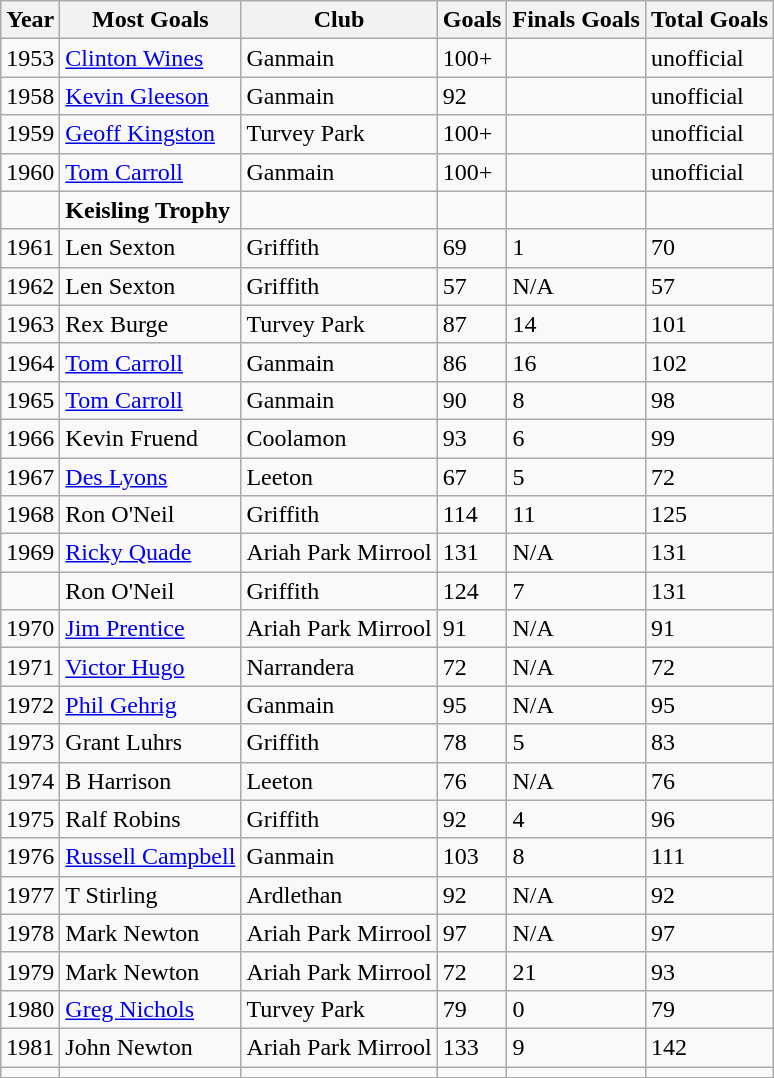<table class="wikitable sortable">
<tr>
<th>Year</th>
<th><span>Most Goals</span></th>
<th>Club</th>
<th>Goals</th>
<th>Finals Goals</th>
<th>Total Goals</th>
</tr>
<tr>
<td>1953</td>
<td><a href='#'>Clinton Wines</a></td>
<td>Ganmain</td>
<td>100+</td>
<td></td>
<td> unofficial</td>
</tr>
<tr>
<td>1958</td>
<td><a href='#'>Kevin Gleeson</a></td>
<td>Ganmain</td>
<td>92</td>
<td></td>
<td> unofficial</td>
</tr>
<tr>
<td>1959</td>
<td><a href='#'>Geoff Kingston</a></td>
<td>Turvey Park</td>
<td>100+</td>
<td></td>
<td> unofficial</td>
</tr>
<tr>
<td>1960</td>
<td><a href='#'>Tom Carroll</a></td>
<td>Ganmain</td>
<td>100+</td>
<td></td>
<td> unofficial</td>
</tr>
<tr>
<td></td>
<td><strong>Keisling Trophy</strong></td>
<td></td>
<td></td>
<td></td>
<td></td>
</tr>
<tr>
<td>1961</td>
<td>Len Sexton</td>
<td>Griffith</td>
<td>69</td>
<td>1</td>
<td>70</td>
</tr>
<tr>
<td>1962</td>
<td>Len Sexton</td>
<td>Griffith</td>
<td>57</td>
<td>N/A</td>
<td>57</td>
</tr>
<tr>
<td>1963</td>
<td>Rex Burge</td>
<td>Turvey Park</td>
<td>87</td>
<td>14</td>
<td>101</td>
</tr>
<tr>
<td>1964</td>
<td><a href='#'>Tom Carroll</a></td>
<td>Ganmain</td>
<td>86</td>
<td>16</td>
<td>102</td>
</tr>
<tr>
<td>1965</td>
<td><a href='#'>Tom Carroll</a></td>
<td>Ganmain</td>
<td>90</td>
<td>8</td>
<td>98</td>
</tr>
<tr>
<td>1966</td>
<td>Kevin Fruend</td>
<td>Coolamon</td>
<td>93</td>
<td>6</td>
<td>99</td>
</tr>
<tr>
<td>1967</td>
<td><a href='#'>Des Lyons</a></td>
<td>Leeton</td>
<td>67</td>
<td>5</td>
<td>72</td>
</tr>
<tr>
<td>1968</td>
<td>Ron O'Neil</td>
<td>Griffith</td>
<td>114</td>
<td>11</td>
<td>125</td>
</tr>
<tr>
<td>1969</td>
<td><a href='#'>Ricky Quade</a></td>
<td>Ariah Park Mirrool</td>
<td>131</td>
<td>N/A</td>
<td>131</td>
</tr>
<tr>
<td></td>
<td>Ron O'Neil</td>
<td>Griffith</td>
<td>124</td>
<td>7</td>
<td>131</td>
</tr>
<tr>
<td>1970</td>
<td><a href='#'>Jim Prentice</a></td>
<td>Ariah Park Mirrool</td>
<td>91</td>
<td>N/A</td>
<td>91</td>
</tr>
<tr>
<td>1971</td>
<td><a href='#'>Victor Hugo</a></td>
<td>Narrandera</td>
<td>72</td>
<td>N/A</td>
<td>72</td>
</tr>
<tr>
<td>1972</td>
<td><a href='#'>Phil Gehrig</a></td>
<td>Ganmain</td>
<td>95</td>
<td>N/A</td>
<td>95</td>
</tr>
<tr>
<td>1973</td>
<td>Grant Luhrs</td>
<td>Griffith</td>
<td>78</td>
<td>5</td>
<td>83</td>
</tr>
<tr>
<td>1974</td>
<td>B Harrison</td>
<td>Leeton</td>
<td>76</td>
<td>N/A</td>
<td>76</td>
</tr>
<tr>
<td>1975</td>
<td>Ralf Robins</td>
<td>Griffith</td>
<td>92</td>
<td>4</td>
<td>96</td>
</tr>
<tr>
<td>1976</td>
<td><a href='#'>Russell Campbell</a></td>
<td>Ganmain</td>
<td>103</td>
<td>8</td>
<td>111</td>
</tr>
<tr>
<td>1977</td>
<td>T Stirling</td>
<td>Ardlethan</td>
<td>92</td>
<td>N/A</td>
<td>92</td>
</tr>
<tr>
<td>1978</td>
<td>Mark Newton</td>
<td>Ariah Park Mirrool</td>
<td>97</td>
<td>N/A</td>
<td>97</td>
</tr>
<tr>
<td>1979</td>
<td>Mark Newton</td>
<td>Ariah Park Mirrool</td>
<td>72</td>
<td>21</td>
<td>93</td>
</tr>
<tr>
<td>1980</td>
<td><a href='#'>Greg Nichols</a></td>
<td>Turvey Park</td>
<td>79</td>
<td>0</td>
<td>79</td>
</tr>
<tr>
<td>1981</td>
<td>John Newton</td>
<td>Ariah Park Mirrool</td>
<td>133</td>
<td>9</td>
<td>142</td>
</tr>
<tr>
<td></td>
<td></td>
<td></td>
<td></td>
<td></td>
<td></td>
</tr>
<tr>
</tr>
</table>
